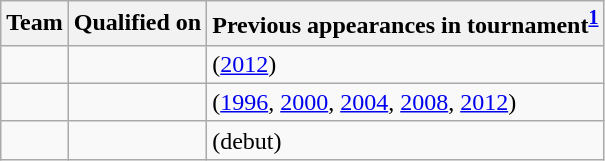<table class="wikitable sortable">
<tr>
<th>Team</th>
<th>Qualified on</th>
<th>Previous appearances in tournament<sup><strong><a href='#'>1</a></strong></sup></th>
</tr>
<tr>
<td></td>
<td></td>
<td> (<a href='#'>2012</a>)</td>
</tr>
<tr>
<td></td>
<td></td>
<td> (<a href='#'>1996</a>, <a href='#'>2000</a>, <a href='#'>2004</a>, <a href='#'>2008</a>, <a href='#'>2012</a>)</td>
</tr>
<tr>
<td></td>
<td></td>
<td> (debut)</td>
</tr>
</table>
